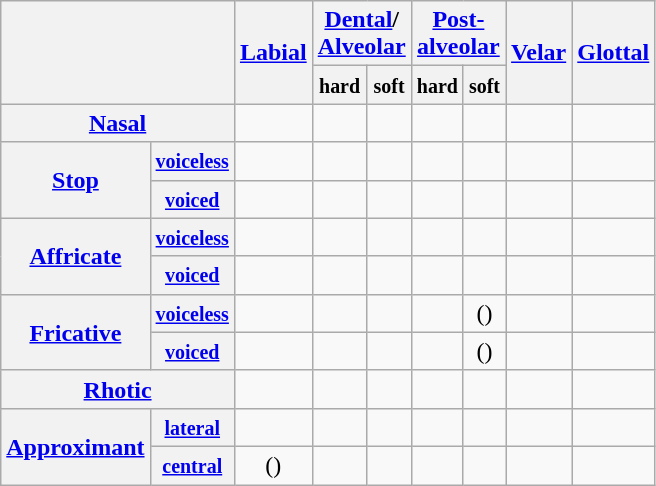<table class="wikitable" style="text-align:center">
<tr>
<th colspan="2" rowspan="2"></th>
<th rowspan="2"><a href='#'>Labial</a></th>
<th colspan="2"><a href='#'>Dental</a>/<br><a href='#'>Alveolar</a></th>
<th colspan="2"><a href='#'>Post-<br>alveolar</a></th>
<th rowspan="2"><a href='#'>Velar</a></th>
<th rowspan="2"><a href='#'>Glottal</a></th>
</tr>
<tr>
<th><small>hard</small></th>
<th><small>soft</small></th>
<th><small>hard</small></th>
<th><small>soft</small></th>
</tr>
<tr>
<th colspan="2"><a href='#'>Nasal</a></th>
<td></td>
<td></td>
<td></td>
<td></td>
<td></td>
<td></td>
<td></td>
</tr>
<tr>
<th rowspan="2"><a href='#'>Stop</a></th>
<th><small><a href='#'>voiceless</a></small></th>
<td></td>
<td></td>
<td></td>
<td></td>
<td></td>
<td></td>
<td></td>
</tr>
<tr>
<th><small><a href='#'>voiced</a></small></th>
<td></td>
<td></td>
<td></td>
<td></td>
<td></td>
<td></td>
<td></td>
</tr>
<tr>
<th rowspan="2"><a href='#'>Affricate</a></th>
<th><small><a href='#'>voiceless</a></small></th>
<td></td>
<td></td>
<td></td>
<td></td>
<td></td>
<td></td>
<td></td>
</tr>
<tr>
<th><small><a href='#'>voiced</a></small></th>
<td></td>
<td></td>
<td></td>
<td></td>
<td></td>
<td></td>
<td></td>
</tr>
<tr>
<th rowspan="2"><a href='#'>Fricative</a></th>
<th><small><a href='#'>voiceless</a></small></th>
<td></td>
<td></td>
<td></td>
<td></td>
<td>()</td>
<td></td>
<td></td>
</tr>
<tr>
<th><small><a href='#'>voiced</a></small></th>
<td></td>
<td></td>
<td></td>
<td></td>
<td>()</td>
<td></td>
<td></td>
</tr>
<tr>
<th colspan="2"><a href='#'>Rhotic</a></th>
<td></td>
<td></td>
<td></td>
<td></td>
<td></td>
<td></td>
<td></td>
</tr>
<tr>
<th rowspan="2"><a href='#'>Approximant</a></th>
<th><small><a href='#'>lateral</a></small></th>
<td></td>
<td></td>
<td></td>
<td></td>
<td></td>
<td></td>
<td></td>
</tr>
<tr>
<th><small><a href='#'>central</a></small></th>
<td>()</td>
<td></td>
<td></td>
<td></td>
<td></td>
<td></td>
<td></td>
</tr>
</table>
